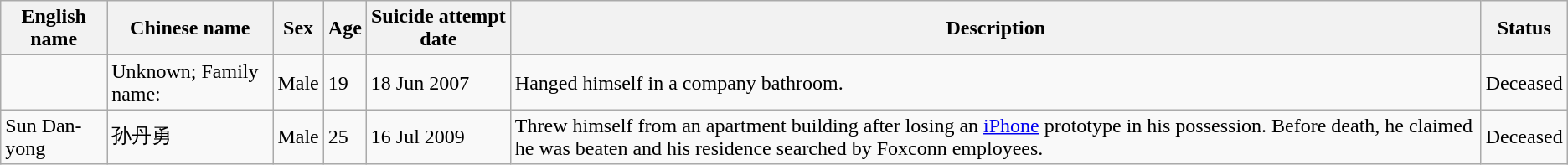<table class="wikitable sortable">
<tr>
<th>English name</th>
<th>Chinese name</th>
<th>Sex</th>
<th>Age</th>
<th>Suicide attempt date</th>
<th>Description</th>
<th>Status</th>
</tr>
<tr>
<td></td>
<td>Unknown; Family name: </td>
<td>Male</td>
<td>19</td>
<td>18 Jun 2007</td>
<td>Hanged himself in a company bathroom.</td>
<td>Deceased</td>
</tr>
<tr>
<td>Sun Dan-yong</td>
<td>孙丹勇</td>
<td>Male</td>
<td>25</td>
<td>16 Jul 2009</td>
<td>Threw himself from an apartment building after losing an <a href='#'>iPhone</a> prototype in his possession. Before death, he claimed he was beaten and his residence searched by Foxconn employees.</td>
<td>Deceased</td>
</tr>
</table>
